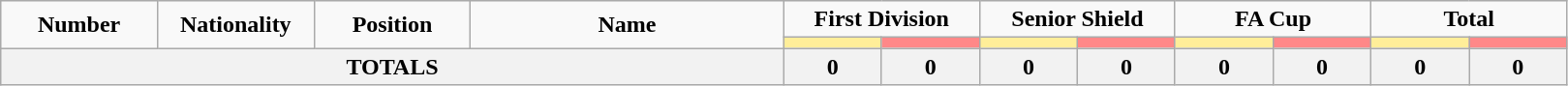<table class="wikitable" style="text-align:center;">
<tr style="text-align:center;">
<td rowspan=2  style="width:10%; "><strong>Number</strong></td>
<td rowspan=2  style="width:10%; "><strong>Nationality</strong></td>
<td rowspan=2  style="width:10%; "><strong>Position</strong></td>
<td rowspan=2  style="width:20%; "><strong>Name</strong></td>
<td colspan=2><strong>First Division</strong></td>
<td colspan=2><strong>Senior Shield</strong></td>
<td colspan=2><strong>FA Cup</strong></td>
<td colspan=2><strong>Total</strong></td>
</tr>
<tr>
<th style="width:60px; background:#fe9;"></th>
<th style="width:60px; background:#ff8888;"></th>
<th style="width:60px; background:#fe9;"></th>
<th style="width:60px; background:#ff8888;"></th>
<th style="width:60px; background:#fe9;"></th>
<th style="width:60px; background:#ff8888;"></th>
<th style="width:60px; background:#fe9;"></th>
<th style="width:60px; background:#ff8888;"></th>
</tr>
<tr>
<th colspan=4>TOTALS</th>
<th>0</th>
<th>0</th>
<th>0</th>
<th>0</th>
<th>0</th>
<th>0</th>
<th>0</th>
<th>0</th>
</tr>
</table>
